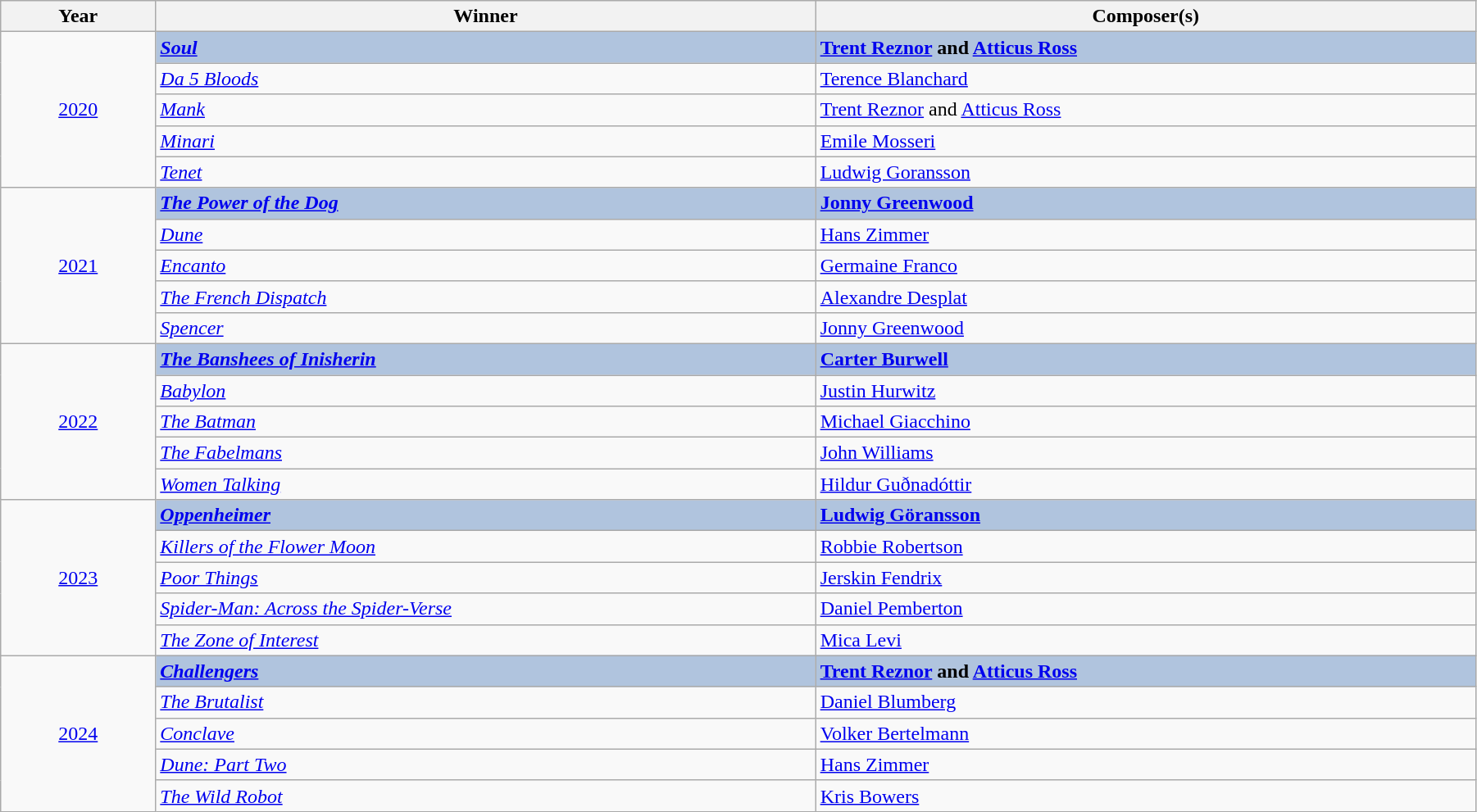<table class="wikitable" width="95%" cellpadding="5">
<tr>
<th width="100"><strong>Year</strong></th>
<th width="450"><strong>Winner</strong></th>
<th width="450"><strong>Composer(s)</strong></th>
</tr>
<tr>
<td rowspan="5" style="text-align:center;"><a href='#'>2020</a></td>
<td style="background:#B0C4DE;"><strong><em><a href='#'>Soul</a></em></strong></td>
<td style="background:#B0C4DE;"><strong><a href='#'>Trent Reznor</a> and <a href='#'>Atticus Ross</a></strong></td>
</tr>
<tr>
<td><em><a href='#'>Da 5 Bloods</a></em></td>
<td><a href='#'>Terence Blanchard</a></td>
</tr>
<tr>
<td><em><a href='#'>Mank</a></em></td>
<td><a href='#'>Trent Reznor</a> and <a href='#'>Atticus Ross</a></td>
</tr>
<tr>
<td><em><a href='#'>Minari</a></em></td>
<td><a href='#'>Emile Mosseri</a></td>
</tr>
<tr>
<td><em><a href='#'>Tenet</a></em></td>
<td><a href='#'>Ludwig Goransson</a></td>
</tr>
<tr>
<td rowspan="5" style="text-align:center;"><a href='#'>2021</a></td>
<td style="background:#B0C4DE;"><strong><em><a href='#'>The Power of the Dog</a></em></strong></td>
<td style="background:#B0C4DE;"><a href='#'><strong>Jonny Greenwood</strong></a></td>
</tr>
<tr>
<td><em><a href='#'>Dune</a></em></td>
<td><a href='#'>Hans Zimmer</a></td>
</tr>
<tr>
<td><em><a href='#'>Encanto</a></em></td>
<td><a href='#'>Germaine Franco</a></td>
</tr>
<tr>
<td><em><a href='#'>The French Dispatch</a></em></td>
<td><a href='#'>Alexandre Desplat</a></td>
</tr>
<tr>
<td><em><a href='#'>Spencer</a></em></td>
<td><a href='#'>Jonny Greenwood</a></td>
</tr>
<tr>
<td rowspan="5" style="text-align:center;"><a href='#'>2022</a></td>
<td style="background:#B0C4DE;"><strong><em><a href='#'>The Banshees of Inisherin</a></em></strong></td>
<td style="background:#B0C4DE;"><a href='#'><strong>Carter Burwell</strong></a></td>
</tr>
<tr>
<td><em><a href='#'>Babylon</a></em></td>
<td><a href='#'>Justin Hurwitz</a></td>
</tr>
<tr>
<td><em><a href='#'>The Batman</a></em></td>
<td><a href='#'>Michael Giacchino</a></td>
</tr>
<tr>
<td><em><a href='#'>The Fabelmans</a></em></td>
<td><a href='#'>John Williams</a></td>
</tr>
<tr>
<td><em><a href='#'>Women Talking</a></em></td>
<td><a href='#'>Hildur Guðnadóttir</a></td>
</tr>
<tr>
<td rowspan="5" style="text-align:center;"><a href='#'>2023</a></td>
<td style="background:#B0C4DE;"><strong><em><a href='#'>Oppenheimer</a></em></strong></td>
<td style="background:#B0C4DE;"><a href='#'><strong>Ludwig Göransson</strong></a></td>
</tr>
<tr>
<td><em><a href='#'>Killers of the Flower Moon</a></em></td>
<td><a href='#'>Robbie Robertson</a></td>
</tr>
<tr>
<td><em><a href='#'>Poor Things</a></em></td>
<td><a href='#'>Jerskin Fendrix</a></td>
</tr>
<tr>
<td><em><a href='#'>Spider-Man: Across the Spider-Verse</a></em></td>
<td><a href='#'>Daniel Pemberton</a></td>
</tr>
<tr>
<td><em><a href='#'>The Zone of Interest</a></em></td>
<td><a href='#'>Mica Levi</a></td>
</tr>
<tr>
<td rowspan="5" style="text-align:center;"><a href='#'>2024</a></td>
<td style="background:#B0C4DE;"><strong><em><a href='#'>Challengers</a></em></strong></td>
<td style="background:#B0C4DE;"><strong><a href='#'>Trent Reznor</a> and <a href='#'>Atticus Ross</a></strong></td>
</tr>
<tr>
<td><em><a href='#'>The Brutalist</a></em></td>
<td><a href='#'>Daniel Blumberg</a></td>
</tr>
<tr>
<td><em><a href='#'>Conclave</a></em></td>
<td><a href='#'>Volker Bertelmann</a></td>
</tr>
<tr>
<td><em><a href='#'>Dune: Part Two</a></em></td>
<td><a href='#'>Hans Zimmer</a></td>
</tr>
<tr>
<td><em><a href='#'>The Wild Robot</a></em></td>
<td><a href='#'>Kris Bowers</a></td>
</tr>
</table>
